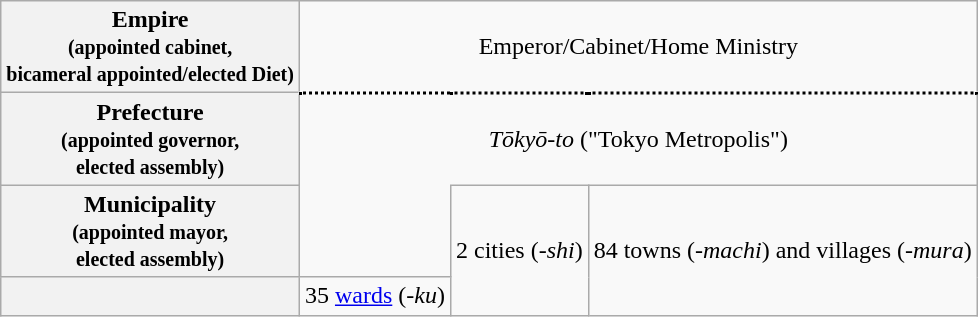<table class="wikitable">
<tr align="center">
<th>Empire<br><small>(appointed cabinet,<br>bicameral appointed/elected Diet)<br></small></th>
<td colspan="3">Emperor/Cabinet/Home Ministry</td>
</tr>
<tr align="center">
<th>Prefecture<br><small>(appointed governor,<br>elected assembly)<br></small></th>
<td colspan="3" style="white-space:nowrap; border-top:2px dotted"><em>Tōkyō-to</em> ("Tokyo Metropolis")</td>
</tr>
<tr align="center">
<th>Municipality<br><small>(appointed mayor,<br>elected assembly)<br></small></th>
<td style="border-top:hidden"></td>
<td rowspan="2">2 cities (<em>-shi</em>)<br></td>
<td rowspan="2">84 towns (<em>-machi</em>) and villages (<em>-mura</em>)</td>
</tr>
<tr align="center">
<th></th>
<td>35 <a href='#'>wards</a> (<em>-ku</em>)</td>
</tr>
</table>
